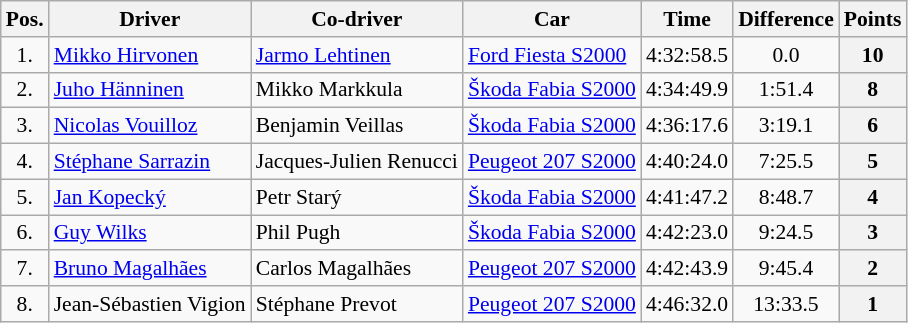<table class="wikitable" style="text-align: center; font-size: 90%; max-width: 950px;">
<tr>
<th>Pos.</th>
<th>Driver</th>
<th>Co-driver</th>
<th>Car</th>
<th>Time</th>
<th>Difference</th>
<th>Points</th>
</tr>
<tr>
<td>1.</td>
<td align="left"> <a href='#'>Mikko Hirvonen</a></td>
<td align="left"> <a href='#'>Jarmo Lehtinen</a></td>
<td align="left"><a href='#'>Ford Fiesta S2000</a></td>
<td>4:32:58.5</td>
<td>0.0</td>
<th>10</th>
</tr>
<tr>
<td>2.</td>
<td align="left"> <a href='#'>Juho Hänninen</a></td>
<td align="left"> Mikko Markkula</td>
<td align="left"><a href='#'>Škoda Fabia S2000</a></td>
<td>4:34:49.9</td>
<td>1:51.4</td>
<th>8</th>
</tr>
<tr>
<td>3.</td>
<td align="left"> <a href='#'>Nicolas Vouilloz</a></td>
<td align="left"> Benjamin Veillas</td>
<td align="left"><a href='#'>Škoda Fabia S2000</a></td>
<td>4:36:17.6</td>
<td>3:19.1</td>
<th>6</th>
</tr>
<tr>
<td>4.</td>
<td align="left"> <a href='#'>Stéphane Sarrazin</a></td>
<td align="left"> Jacques-Julien Renucci</td>
<td align="left"><a href='#'>Peugeot 207 S2000</a></td>
<td>4:40:24.0</td>
<td>7:25.5</td>
<th>5</th>
</tr>
<tr>
<td>5.</td>
<td align="left"> <a href='#'>Jan Kopecký</a></td>
<td align="left"> Petr Starý</td>
<td align="left"><a href='#'>Škoda Fabia S2000</a></td>
<td>4:41:47.2</td>
<td>8:48.7</td>
<th>4</th>
</tr>
<tr>
<td>6.</td>
<td align="left"> <a href='#'>Guy Wilks</a></td>
<td align="left"> Phil Pugh</td>
<td align="left"><a href='#'>Škoda Fabia S2000</a></td>
<td>4:42:23.0</td>
<td>9:24.5</td>
<th>3</th>
</tr>
<tr>
<td>7.</td>
<td align="left"> <a href='#'>Bruno Magalhães</a></td>
<td align="left"> Carlos Magalhães</td>
<td align="left"><a href='#'>Peugeot 207 S2000</a></td>
<td>4:42:43.9</td>
<td>9:45.4</td>
<th>2</th>
</tr>
<tr>
<td>8.</td>
<td align="left"> Jean-Sébastien Vigion</td>
<td align="left"> Stéphane Prevot</td>
<td align="left"><a href='#'>Peugeot 207 S2000</a></td>
<td>4:46:32.0</td>
<td>13:33.5</td>
<th>1</th>
</tr>
</table>
